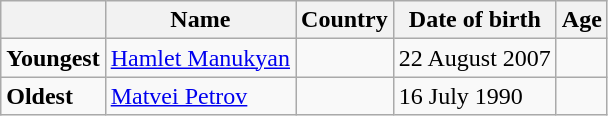<table class="wikitable">
<tr>
<th></th>
<th><strong>Name</strong></th>
<th><strong>Country</strong></th>
<th><strong>Date of birth</strong></th>
<th><strong>Age</strong></th>
</tr>
<tr>
<td><strong>Youngest</strong></td>
<td><a href='#'>Hamlet Manukyan</a></td>
<td></td>
<td>22 August 2007</td>
<td></td>
</tr>
<tr>
<td><strong>Oldest</strong></td>
<td><a href='#'>Matvei Petrov</a></td>
<td></td>
<td>16 July 1990</td>
<td></td>
</tr>
</table>
